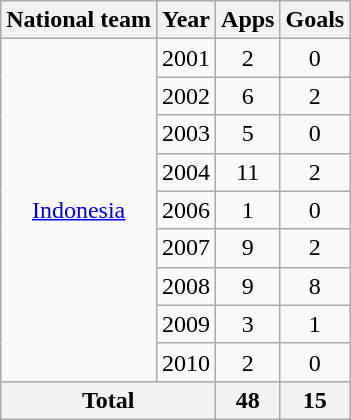<table class="wikitable" style="text-align:center">
<tr>
<th>National team</th>
<th>Year</th>
<th>Apps</th>
<th>Goals</th>
</tr>
<tr>
<td rowspan="9"><a href='#'>Indonesia</a></td>
<td>2001</td>
<td>2</td>
<td>0</td>
</tr>
<tr>
<td>2002</td>
<td>6</td>
<td>2</td>
</tr>
<tr>
<td>2003</td>
<td>5</td>
<td>0</td>
</tr>
<tr>
<td>2004</td>
<td>11</td>
<td>2</td>
</tr>
<tr>
<td>2006</td>
<td>1</td>
<td>0</td>
</tr>
<tr>
<td>2007</td>
<td>9</td>
<td>2</td>
</tr>
<tr>
<td>2008</td>
<td>9</td>
<td>8</td>
</tr>
<tr>
<td>2009</td>
<td>3</td>
<td>1</td>
</tr>
<tr>
<td>2010</td>
<td>2</td>
<td>0</td>
</tr>
<tr>
<th colspan="2">Total</th>
<th>48</th>
<th>15</th>
</tr>
</table>
